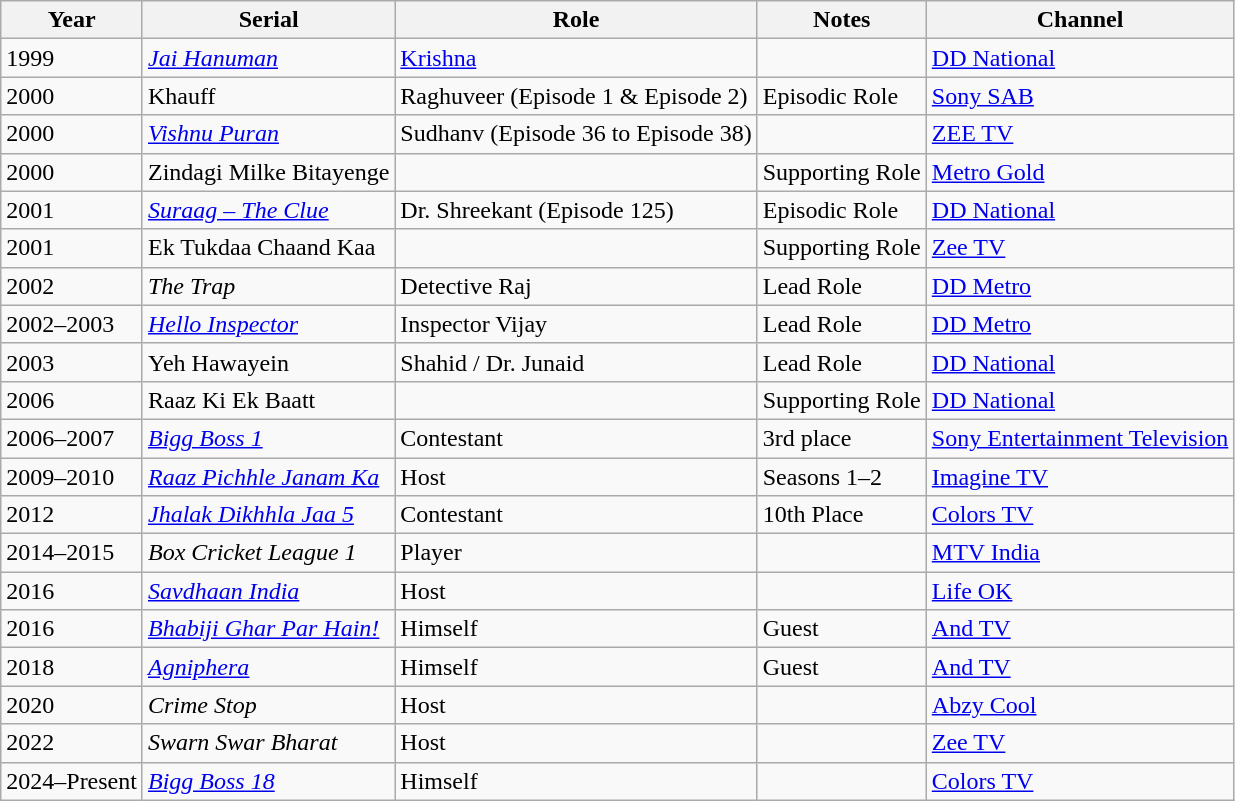<table class="wikitable sortable">
<tr>
<th>Year</th>
<th>Serial</th>
<th>Role</th>
<th>Notes</th>
<th>Channel</th>
</tr>
<tr>
<td>1999</td>
<td><em><a href='#'>Jai Hanuman</a></em></td>
<td><a href='#'>Krishna</a></td>
<td></td>
<td><a href='#'>DD National</a></td>
</tr>
<tr>
<td>2000</td>
<td>Khauff</td>
<td>Raghuveer (Episode 1 & Episode 2)</td>
<td>Episodic Role</td>
<td><a href='#'>Sony SAB</a></td>
</tr>
<tr>
<td>2000</td>
<td><em><a href='#'>Vishnu Puran</a></em></td>
<td>Sudhanv (Episode 36 to Episode 38)</td>
<td></td>
<td><a href='#'>ZEE TV</a></td>
</tr>
<tr>
<td>2000</td>
<td>Zindagi Milke Bitayenge</td>
<td></td>
<td>Supporting Role</td>
<td><a href='#'>Metro Gold</a></td>
</tr>
<tr>
<td>2001</td>
<td><em><a href='#'>Suraag – The Clue</a></em></td>
<td>Dr. Shreekant (Episode 125)</td>
<td>Episodic Role</td>
<td><a href='#'>DD National</a></td>
</tr>
<tr>
<td>2001</td>
<td>Ek Tukdaa Chaand Kaa</td>
<td></td>
<td>Supporting Role</td>
<td><a href='#'>Zee TV</a></td>
</tr>
<tr>
<td>2002</td>
<td><em>The Trap</em></td>
<td>Detective Raj</td>
<td>Lead Role</td>
<td><a href='#'>DD Metro</a></td>
</tr>
<tr>
<td>2002–2003</td>
<td><em><a href='#'>Hello Inspector</a></em></td>
<td>Inspector Vijay</td>
<td>Lead Role</td>
<td><a href='#'>DD Metro</a></td>
</tr>
<tr>
<td>2003</td>
<td>Yeh Hawayein</td>
<td>Shahid / Dr. Junaid</td>
<td>Lead Role</td>
<td><a href='#'>DD National</a></td>
</tr>
<tr>
<td>2006</td>
<td>Raaz Ki Ek Baatt</td>
<td></td>
<td>Supporting Role</td>
<td><a href='#'>DD National</a></td>
</tr>
<tr>
<td>2006–2007</td>
<td><em><a href='#'>Bigg Boss 1</a></em></td>
<td>Contestant</td>
<td>3rd place</td>
<td><a href='#'>Sony Entertainment Television</a></td>
</tr>
<tr>
<td>2009–2010</td>
<td><em><a href='#'>Raaz Pichhle Janam Ka</a></em></td>
<td>Host</td>
<td>Seasons 1–2</td>
<td><a href='#'>Imagine TV</a></td>
</tr>
<tr>
<td>2012</td>
<td><em><a href='#'>Jhalak Dikhhla Jaa 5</a></em></td>
<td>Contestant</td>
<td>10th Place</td>
<td><a href='#'>Colors TV</a></td>
</tr>
<tr>
<td>2014–2015</td>
<td><em>Box Cricket League 1</em></td>
<td>Player</td>
<td></td>
<td><a href='#'>MTV India</a></td>
</tr>
<tr>
<td>2016</td>
<td><em><a href='#'>Savdhaan India</a></em></td>
<td>Host</td>
<td></td>
<td><a href='#'>Life OK</a></td>
</tr>
<tr>
<td>2016</td>
<td><em><a href='#'>Bhabiji Ghar Par Hain!</a></em></td>
<td>Himself</td>
<td>Guest</td>
<td><a href='#'>And TV</a></td>
</tr>
<tr>
<td>2018</td>
<td><em><a href='#'>Agniphera</a></em></td>
<td>Himself</td>
<td>Guest</td>
<td><a href='#'>And TV</a></td>
</tr>
<tr>
<td>2020</td>
<td><em>Crime Stop</em></td>
<td>Host</td>
<td></td>
<td><a href='#'>Abzy Cool</a></td>
</tr>
<tr>
<td>2022</td>
<td><em>Swarn Swar Bharat</em></td>
<td>Host</td>
<td></td>
<td><a href='#'>Zee TV</a></td>
</tr>
<tr>
<td>2024–Present</td>
<td><em><a href='#'>Bigg Boss 18</a></em></td>
<td>Himself</td>
<td></td>
<td><a href='#'>Colors TV</a></td>
</tr>
</table>
